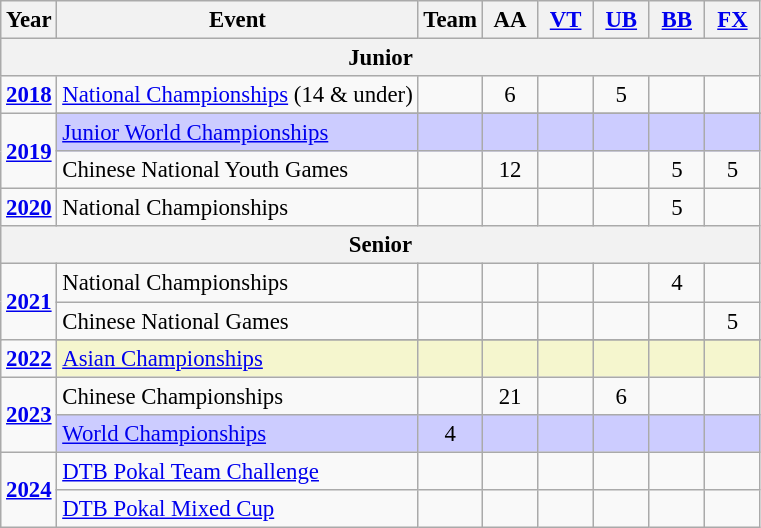<table class="wikitable" style="text-align:center; font-size:95%;">
<tr>
<th align=center>Year</th>
<th align=center>Event</th>
<th style="width:30px;">Team</th>
<th style="width:30px;">AA</th>
<th style="width:30px;"><a href='#'>VT</a></th>
<th style="width:30px;"><a href='#'>UB</a></th>
<th style="width:30px;"><a href='#'>BB</a></th>
<th style="width:30px;"><a href='#'>FX</a></th>
</tr>
<tr>
<th colspan="8"><strong>Junior</strong></th>
</tr>
<tr>
<td rowspan="1"><strong><a href='#'>2018</a></strong></td>
<td align=left><a href='#'>National Championships</a> (14 & under)</td>
<td></td>
<td>6</td>
<td></td>
<td>5</td>
<td></td>
<td></td>
</tr>
<tr>
<td rowspan="3"><strong><a href='#'>2019</a></strong></td>
</tr>
<tr style="background:#ccf;">
<td align=left><a href='#'>Junior World Championships</a></td>
<td></td>
<td></td>
<td></td>
<td></td>
<td></td>
<td></td>
</tr>
<tr>
<td align=left>Chinese National Youth Games</td>
<td></td>
<td>12</td>
<td></td>
<td></td>
<td>5</td>
<td>5</td>
</tr>
<tr>
<td rowspan="1"><strong><a href='#'>2020</a></strong></td>
<td align=left>National Championships</td>
<td></td>
<td></td>
<td></td>
<td></td>
<td>5</td>
<td></td>
</tr>
<tr>
<th colspan="8"><strong>Senior</strong></th>
</tr>
<tr>
<td rowspan="2"><strong><a href='#'>2021</a></strong></td>
<td align=left>National Championships</td>
<td></td>
<td></td>
<td></td>
<td></td>
<td>4</td>
<td></td>
</tr>
<tr>
<td align=left>Chinese National Games</td>
<td></td>
<td></td>
<td></td>
<td></td>
<td></td>
<td>5</td>
</tr>
<tr>
<td rowspan="2"><strong><a href='#'>2022</a></strong></td>
</tr>
<tr bgcolor=#F5F6CE>
<td align=left><a href='#'>Asian Championships</a></td>
<td></td>
<td></td>
<td></td>
<td></td>
<td></td>
<td></td>
</tr>
<tr>
<td rowspan="2"><strong><a href='#'>2023</a></strong></td>
<td align=left>Chinese Championships</td>
<td></td>
<td>21</td>
<td></td>
<td>6</td>
<td></td>
<td></td>
</tr>
<tr bgcolor=#CCCCFF>
<td align=left><a href='#'>World Championships</a></td>
<td>4</td>
<td></td>
<td></td>
<td></td>
<td></td>
<td></td>
</tr>
<tr>
<td rowspan="2"><strong><a href='#'>2024</a></strong></td>
<td align=left><a href='#'>DTB Pokal Team Challenge</a></td>
<td></td>
<td></td>
<td></td>
<td></td>
<td></td>
<td></td>
</tr>
<tr>
<td align=left><a href='#'>DTB Pokal Mixed Cup</a></td>
<td></td>
<td></td>
<td></td>
<td></td>
<td></td>
<td></td>
</tr>
</table>
